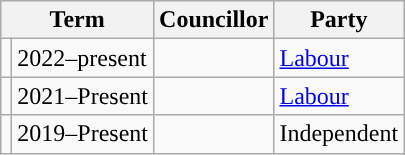<table class="wikitable">
<tr>
<th colspan=2>Term</th>
<th>Councillor</th>
<th>Party</th>
</tr>
<tr>
<td style="background-color: "></td>
<td>2022–present</td>
<td></td>
<td><a href='#'>Labour</a></td>
</tr>
<tr>
<td style="background-color: "></td>
<td>2021–Present</td>
<td></td>
<td><a href='#'>Labour</a></td>
</tr>
<tr>
<td style="background-color: "></td>
<td>2019–Present</td>
<td></td>
<td>Independent</td>
</tr>
</table>
